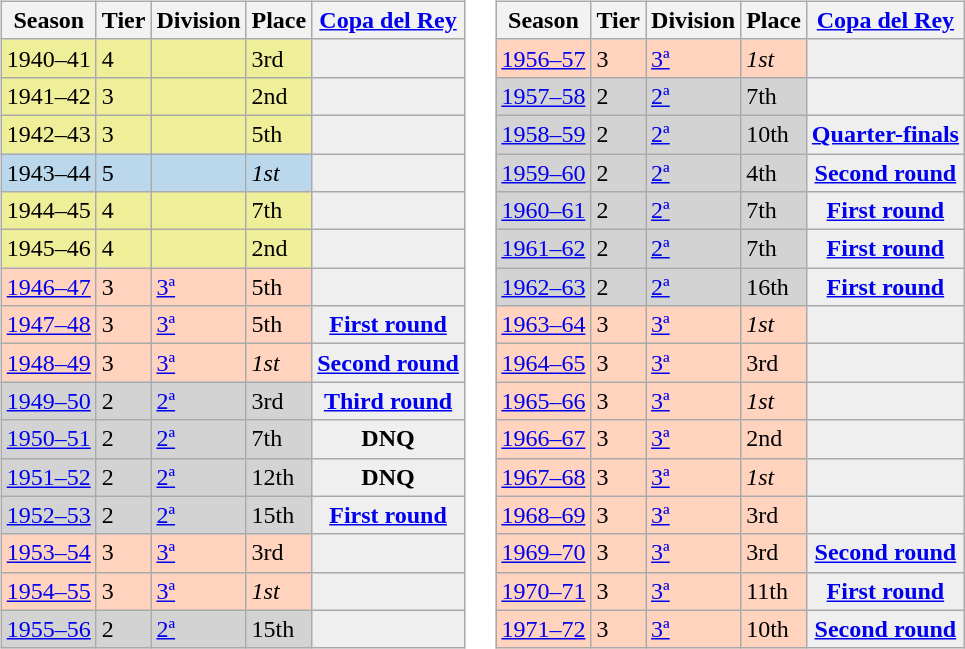<table>
<tr>
<td valign="top" width=0%><br><table class="wikitable">
<tr style="background:#f0f6fa;">
<th>Season</th>
<th>Tier</th>
<th>Division</th>
<th>Place</th>
<th><a href='#'>Copa del Rey</a></th>
</tr>
<tr>
<td style="background:#EFEF99;">1940–41</td>
<td style="background:#EFEF99;">4</td>
<td style="background:#EFEF99;"></td>
<td style="background:#EFEF99;">3rd</td>
<th style="background:#efefef;"></th>
</tr>
<tr>
<td style="background:#EFEF99;">1941–42</td>
<td style="background:#EFEF99;">3</td>
<td style="background:#EFEF99;"></td>
<td style="background:#EFEF99;">2nd</td>
<th style="background:#efefef;"></th>
</tr>
<tr>
<td style="background:#EFEF99;">1942–43</td>
<td style="background:#EFEF99;">3</td>
<td style="background:#EFEF99;"></td>
<td style="background:#EFEF99;">5th</td>
<th style="background:#efefef;"></th>
</tr>
<tr>
<td style="background:#BBD7EC;">1943–44</td>
<td style="background:#BBD7EC;">5</td>
<td style="background:#BBD7EC;"></td>
<td style="background:#BBD7EC;"><em>1st</em></td>
<th style="background:#efefef;"></th>
</tr>
<tr>
<td style="background:#EFEF99;">1944–45</td>
<td style="background:#EFEF99;">4</td>
<td style="background:#EFEF99;"></td>
<td style="background:#EFEF99;">7th</td>
<th style="background:#efefef;"></th>
</tr>
<tr>
<td style="background:#EFEF99;">1945–46</td>
<td style="background:#EFEF99;">4</td>
<td style="background:#EFEF99;"></td>
<td style="background:#EFEF99;">2nd</td>
<th style="background:#efefef;"></th>
</tr>
<tr>
<td style="background:#FFD3BD;"><a href='#'>1946–47</a></td>
<td style="background:#FFD3BD;">3</td>
<td style="background:#FFD3BD;"><a href='#'>3ª</a></td>
<td style="background:#FFD3BD;">5th</td>
<th style="background:#efefef;"></th>
</tr>
<tr>
<td style="background:#FFD3BD;"><a href='#'>1947–48</a></td>
<td style="background:#FFD3BD;">3</td>
<td style="background:#FFD3BD;"><a href='#'>3ª</a></td>
<td style="background:#FFD3BD;">5th</td>
<th style="background:#efefef;"><a href='#'>First round</a></th>
</tr>
<tr>
<td style="background:#FFD3BD;"><a href='#'>1948–49</a></td>
<td style="background:#FFD3BD;">3</td>
<td style="background:#FFD3BD;"><a href='#'>3ª</a></td>
<td style="background:#FFD3BD;"><em>1st</em></td>
<th style="background:#efefef;"><a href='#'>Second round</a></th>
</tr>
<tr>
<td style="background:#D3D3D3;"><a href='#'>1949–50</a></td>
<td style="background:#D3D3D3;">2</td>
<td style="background:#D3D3D3;"><a href='#'>2ª</a></td>
<td style="background:#D3D3D3;">3rd</td>
<th style="background:#efefef;"><a href='#'>Third round</a></th>
</tr>
<tr>
<td style="background:#D3D3D3;"><a href='#'>1950–51</a></td>
<td style="background:#D3D3D3;">2</td>
<td style="background:#D3D3D3;"><a href='#'>2ª</a></td>
<td style="background:#D3D3D3;">7th</td>
<th style="background:#efefef;">DNQ</th>
</tr>
<tr>
<td style="background:#D3D3D3;"><a href='#'>1951–52</a></td>
<td style="background:#D3D3D3;">2</td>
<td style="background:#D3D3D3;"><a href='#'>2ª</a></td>
<td style="background:#D3D3D3;">12th</td>
<th style="background:#efefef;">DNQ</th>
</tr>
<tr>
<td style="background:#D3D3D3;"><a href='#'>1952–53</a></td>
<td style="background:#D3D3D3;">2</td>
<td style="background:#D3D3D3;"><a href='#'>2ª</a></td>
<td style="background:#D3D3D3;">15th</td>
<th style="background:#efefef;"><a href='#'>First round</a></th>
</tr>
<tr>
<td style="background:#FFD3BD;"><a href='#'>1953–54</a></td>
<td style="background:#FFD3BD;">3</td>
<td style="background:#FFD3BD;"><a href='#'>3ª</a></td>
<td style="background:#FFD3BD;">3rd</td>
<th style="background:#efefef;"></th>
</tr>
<tr>
<td style="background:#FFD3BD;"><a href='#'>1954–55</a></td>
<td style="background:#FFD3BD;">3</td>
<td style="background:#FFD3BD;"><a href='#'>3ª</a></td>
<td style="background:#FFD3BD;"><em>1st</em></td>
<th style="background:#efefef;"></th>
</tr>
<tr>
<td style="background:#D3D3D3;"><a href='#'>1955–56</a></td>
<td style="background:#D3D3D3;">2</td>
<td style="background:#D3D3D3;"><a href='#'>2ª</a></td>
<td style="background:#D3D3D3;">15th</td>
<th style="background:#efefef;"></th>
</tr>
</table>
</td>
<td valign="top" width=0%><br><table class="wikitable">
<tr style="background:#f0f6fa;">
<th>Season</th>
<th>Tier</th>
<th>Division</th>
<th>Place</th>
<th><a href='#'>Copa del Rey</a></th>
</tr>
<tr>
<td style="background:#FFD3BD;"><a href='#'>1956–57</a></td>
<td style="background:#FFD3BD;">3</td>
<td style="background:#FFD3BD;"><a href='#'>3ª</a></td>
<td style="background:#FFD3BD;"><em>1st</em></td>
<th style="background:#efefef;"></th>
</tr>
<tr>
<td style="background:#D3D3D3;"><a href='#'>1957–58</a></td>
<td style="background:#D3D3D3;">2</td>
<td style="background:#D3D3D3;"><a href='#'>2ª</a></td>
<td style="background:#D3D3D3;">7th</td>
<th style="background:#efefef;"></th>
</tr>
<tr>
<td style="background:#D3D3D3;"><a href='#'>1958–59</a></td>
<td style="background:#D3D3D3;">2</td>
<td style="background:#D3D3D3;"><a href='#'>2ª</a></td>
<td style="background:#D3D3D3;">10th</td>
<th style="background:#efefef;"><a href='#'>Quarter-finals</a></th>
</tr>
<tr>
<td style="background:#D3D3D3;"><a href='#'>1959–60</a></td>
<td style="background:#D3D3D3;">2</td>
<td style="background:#D3D3D3;"><a href='#'>2ª</a></td>
<td style="background:#D3D3D3;">4th</td>
<th style="background:#efefef;"><a href='#'>Second round</a></th>
</tr>
<tr>
<td style="background:#D3D3D3;"><a href='#'>1960–61</a></td>
<td style="background:#D3D3D3;">2</td>
<td style="background:#D3D3D3;"><a href='#'>2ª</a></td>
<td style="background:#D3D3D3;">7th</td>
<th style="background:#efefef;"><a href='#'>First round</a></th>
</tr>
<tr>
<td style="background:#D3D3D3;"><a href='#'>1961–62</a></td>
<td style="background:#D3D3D3;">2</td>
<td style="background:#D3D3D3;"><a href='#'>2ª</a></td>
<td style="background:#D3D3D3;">7th</td>
<th style="background:#efefef;"><a href='#'>First round</a></th>
</tr>
<tr>
<td style="background:#D3D3D3;"><a href='#'>1962–63</a></td>
<td style="background:#D3D3D3;">2</td>
<td style="background:#D3D3D3;"><a href='#'>2ª</a></td>
<td style="background:#D3D3D3;">16th</td>
<th style="background:#efefef;"><a href='#'>First round</a></th>
</tr>
<tr>
<td style="background:#FFD3BD;"><a href='#'>1963–64</a></td>
<td style="background:#FFD3BD;">3</td>
<td style="background:#FFD3BD;"><a href='#'>3ª</a></td>
<td style="background:#FFD3BD;"><em>1st</em></td>
<th style="background:#efefef;"></th>
</tr>
<tr>
<td style="background:#FFD3BD;"><a href='#'>1964–65</a></td>
<td style="background:#FFD3BD;">3</td>
<td style="background:#FFD3BD;"><a href='#'>3ª</a></td>
<td style="background:#FFD3BD;">3rd</td>
<th style="background:#efefef;"></th>
</tr>
<tr>
<td style="background:#FFD3BD;"><a href='#'>1965–66</a></td>
<td style="background:#FFD3BD;">3</td>
<td style="background:#FFD3BD;"><a href='#'>3ª</a></td>
<td style="background:#FFD3BD;"><em>1st</em></td>
<th style="background:#efefef;"></th>
</tr>
<tr>
<td style="background:#FFD3BD;"><a href='#'>1966–67</a></td>
<td style="background:#FFD3BD;">3</td>
<td style="background:#FFD3BD;"><a href='#'>3ª</a></td>
<td style="background:#FFD3BD;">2nd</td>
<th style="background:#efefef;"></th>
</tr>
<tr>
<td style="background:#FFD3BD;"><a href='#'>1967–68</a></td>
<td style="background:#FFD3BD;">3</td>
<td style="background:#FFD3BD;"><a href='#'>3ª</a></td>
<td style="background:#FFD3BD;"><em>1st</em></td>
<th style="background:#efefef;"></th>
</tr>
<tr>
<td style="background:#FFD3BD;"><a href='#'>1968–69</a></td>
<td style="background:#FFD3BD;">3</td>
<td style="background:#FFD3BD;"><a href='#'>3ª</a></td>
<td style="background:#FFD3BD;">3rd</td>
<th style="background:#efefef;"></th>
</tr>
<tr>
<td style="background:#FFD3BD;"><a href='#'>1969–70</a></td>
<td style="background:#FFD3BD;">3</td>
<td style="background:#FFD3BD;"><a href='#'>3ª</a></td>
<td style="background:#FFD3BD;">3rd</td>
<th style="background:#efefef;"><a href='#'>Second round</a></th>
</tr>
<tr>
<td style="background:#FFD3BD;"><a href='#'>1970–71</a></td>
<td style="background:#FFD3BD;">3</td>
<td style="background:#FFD3BD;"><a href='#'>3ª</a></td>
<td style="background:#FFD3BD;">11th</td>
<th style="background:#efefef;"><a href='#'>First round</a></th>
</tr>
<tr>
<td style="background:#FFD3BD;"><a href='#'>1971–72</a></td>
<td style="background:#FFD3BD;">3</td>
<td style="background:#FFD3BD;"><a href='#'>3ª</a></td>
<td style="background:#FFD3BD;">10th</td>
<th style="background:#efefef;"><a href='#'>Second round</a></th>
</tr>
</table>
</td>
</tr>
</table>
